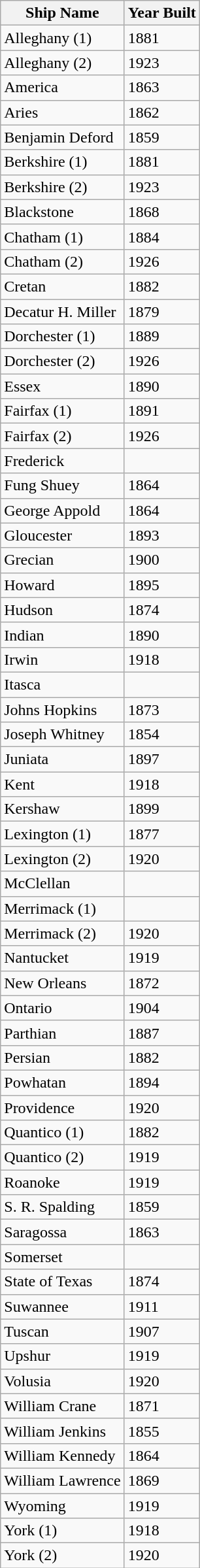<table class="wikitable collapsible collapsed">
<tr>
<th>Ship Name</th>
<th>Year Built</th>
</tr>
<tr>
<td>Alleghany (1)</td>
<td>1881</td>
</tr>
<tr>
<td>Alleghany (2)</td>
<td>1923</td>
</tr>
<tr>
<td>America</td>
<td>1863</td>
</tr>
<tr>
<td>Aries</td>
<td>1862</td>
</tr>
<tr>
<td>Benjamin Deford</td>
<td>1859</td>
</tr>
<tr>
<td>Berkshire (1)</td>
<td>1881</td>
</tr>
<tr>
<td>Berkshire (2)</td>
<td>1923</td>
</tr>
<tr>
<td>Blackstone</td>
<td>1868</td>
</tr>
<tr>
<td>Chatham (1)</td>
<td>1884</td>
</tr>
<tr>
<td>Chatham (2)</td>
<td>1926</td>
</tr>
<tr>
<td>Cretan</td>
<td>1882</td>
</tr>
<tr>
<td>Decatur H. Miller</td>
<td>1879</td>
</tr>
<tr>
<td>Dorchester (1)</td>
<td>1889</td>
</tr>
<tr>
<td>Dorchester (2)</td>
<td>1926</td>
</tr>
<tr>
<td>Essex</td>
<td>1890</td>
</tr>
<tr>
<td>Fairfax (1)</td>
<td>1891</td>
</tr>
<tr>
<td>Fairfax (2)</td>
<td>1926</td>
</tr>
<tr>
<td>Frederick</td>
<td></td>
</tr>
<tr>
<td>Fung Shuey</td>
<td>1864</td>
</tr>
<tr>
<td>George Appold</td>
<td>1864</td>
</tr>
<tr>
<td>Gloucester</td>
<td>1893</td>
</tr>
<tr>
<td>Grecian</td>
<td>1900</td>
</tr>
<tr>
<td>Howard</td>
<td>1895</td>
</tr>
<tr>
<td>Hudson</td>
<td>1874</td>
</tr>
<tr>
<td>Indian</td>
<td>1890</td>
</tr>
<tr>
<td>Irwin</td>
<td>1918</td>
</tr>
<tr>
<td>Itasca</td>
<td></td>
</tr>
<tr>
<td>Johns Hopkins</td>
<td>1873</td>
</tr>
<tr>
<td>Joseph Whitney</td>
<td>1854</td>
</tr>
<tr>
<td>Juniata</td>
<td>1897</td>
</tr>
<tr>
<td>Kent</td>
<td>1918</td>
</tr>
<tr>
<td>Kershaw</td>
<td>1899</td>
</tr>
<tr>
<td>Lexington (1)</td>
<td>1877</td>
</tr>
<tr>
<td>Lexington (2)</td>
<td>1920</td>
</tr>
<tr>
<td>McClellan</td>
<td></td>
</tr>
<tr>
<td>Merrimack (1)</td>
<td></td>
</tr>
<tr>
<td>Merrimack (2)</td>
<td>1920</td>
</tr>
<tr>
<td>Nantucket</td>
<td>1919</td>
</tr>
<tr>
<td>New Orleans</td>
<td>1872</td>
</tr>
<tr>
<td>Ontario</td>
<td>1904</td>
</tr>
<tr>
<td>Parthian</td>
<td>1887</td>
</tr>
<tr>
<td>Persian</td>
<td>1882</td>
</tr>
<tr>
<td>Powhatan</td>
<td>1894</td>
</tr>
<tr>
<td>Providence</td>
<td>1920</td>
</tr>
<tr>
<td>Quantico (1)</td>
<td>1882</td>
</tr>
<tr>
<td>Quantico (2)</td>
<td>1919</td>
</tr>
<tr>
<td>Roanoke</td>
<td>1919</td>
</tr>
<tr>
<td>S. R. Spalding</td>
<td>1859</td>
</tr>
<tr>
<td>Saragossa</td>
<td>1863</td>
</tr>
<tr>
<td>Somerset</td>
<td></td>
</tr>
<tr>
<td>State of Texas</td>
<td>1874</td>
</tr>
<tr>
<td>Suwannee</td>
<td>1911</td>
</tr>
<tr>
<td>Tuscan</td>
<td>1907</td>
</tr>
<tr>
<td>Upshur</td>
<td>1919</td>
</tr>
<tr>
<td>Volusia</td>
<td>1920</td>
</tr>
<tr>
<td>William Crane</td>
<td>1871</td>
</tr>
<tr>
<td>William Jenkins</td>
<td>1855</td>
</tr>
<tr>
<td>William Kennedy</td>
<td>1864</td>
</tr>
<tr>
<td>William Lawrence</td>
<td>1869</td>
</tr>
<tr>
<td>Wyoming</td>
<td>1919</td>
</tr>
<tr>
<td>York (1)</td>
<td>1918</td>
</tr>
<tr>
<td>York (2)</td>
<td>1920</td>
</tr>
</table>
